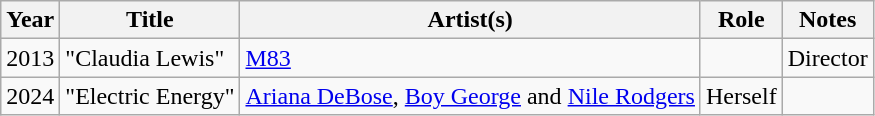<table class="wikitable sortable">
<tr>
<th>Year</th>
<th>Title</th>
<th>Artist(s)</th>
<th>Role</th>
<th class="unsortable">Notes</th>
</tr>
<tr>
<td>2013</td>
<td>"Claudia Lewis"</td>
<td><a href='#'>M83</a></td>
<td></td>
<td>Director</td>
</tr>
<tr>
<td>2024</td>
<td>"Electric Energy"</td>
<td><a href='#'>Ariana DeBose</a>, <a href='#'>Boy George</a> and <a href='#'>Nile Rodgers</a></td>
<td>Herself</td>
<td style="text-align:center;"></td>
</tr>
</table>
